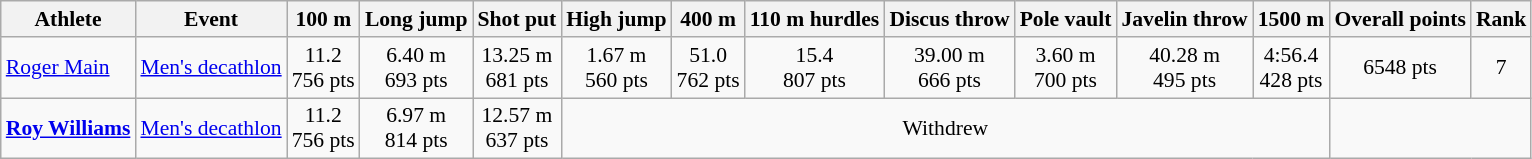<table class=wikitable style="font-size:90%">
<tr>
<th>Athlete</th>
<th>Event</th>
<th>100 m</th>
<th>Long jump</th>
<th>Shot put</th>
<th>High jump</th>
<th>400 m</th>
<th>110 m hurdles</th>
<th>Discus throw</th>
<th>Pole vault</th>
<th>Javelin throw</th>
<th>1500 m</th>
<th>Overall points</th>
<th>Rank</th>
</tr>
<tr align=center>
<td align=left><a href='#'>Roger Main</a></td>
<td align=left><a href='#'>Men's decathlon</a></td>
<td>11.2<br>756 pts</td>
<td>6.40 m<br>693 pts</td>
<td>13.25 m<br>681 pts</td>
<td>1.67 m<br>560 pts</td>
<td>51.0<br>762 pts</td>
<td>15.4<br>807 pts</td>
<td>39.00 m<br>666 pts</td>
<td>3.60 m<br>700 pts</td>
<td>40.28 m<br>495 pts</td>
<td>4:56.4<br>428 pts</td>
<td>6548 pts</td>
<td>7</td>
</tr>
<tr align=center>
<td align=left><strong><a href='#'>Roy Williams</a></strong></td>
<td align=left><a href='#'>Men's decathlon</a></td>
<td>11.2<br>756 pts</td>
<td>6.97 m<br>814 pts</td>
<td>12.57 m<br>637 pts</td>
<td colspan=7>Withdrew</td>
<td colspan=2></td>
</tr>
</table>
